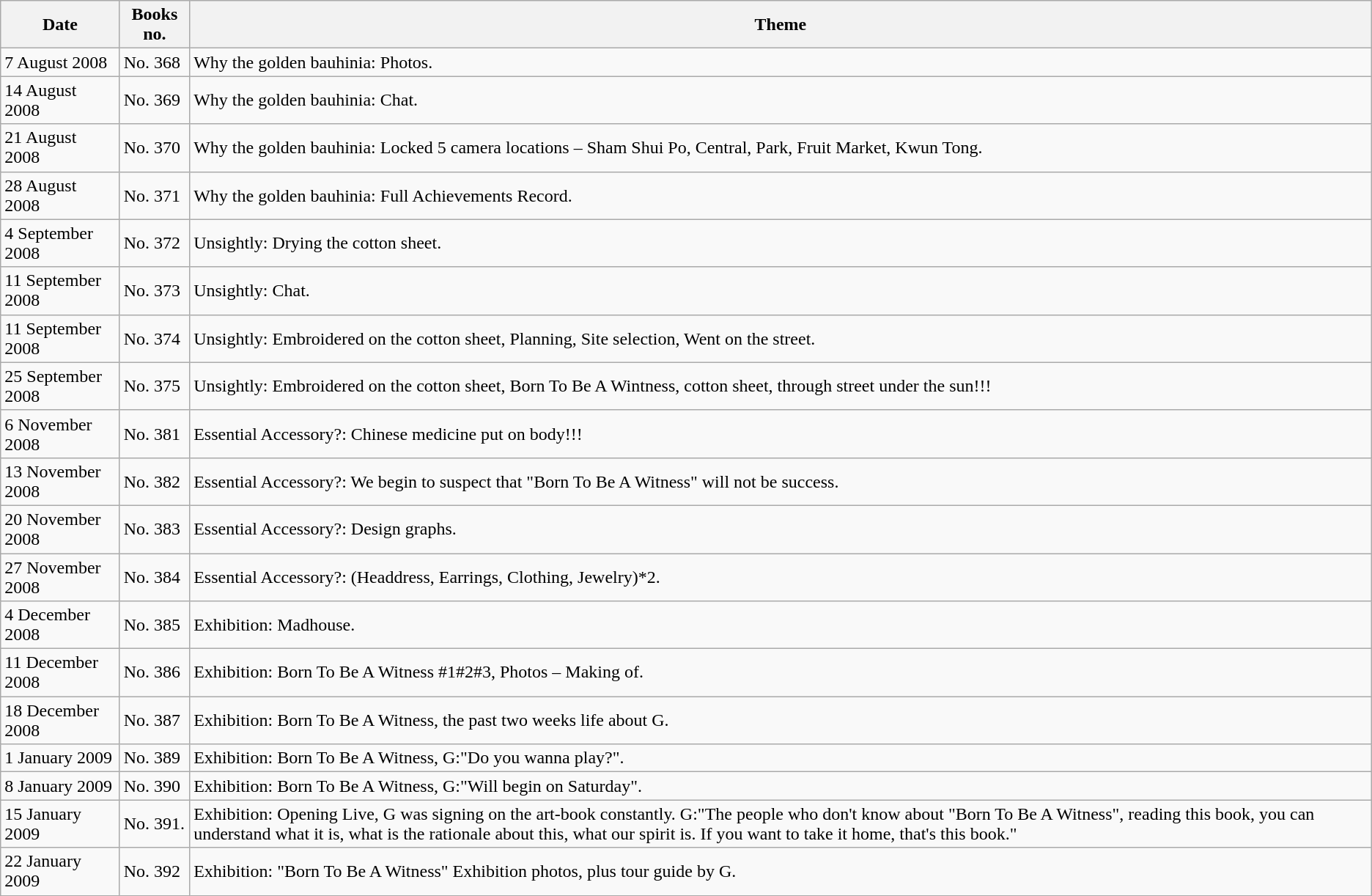<table class="wikitable">
<tr>
<th rowspan="1">Date</th>
<th rowspan="1">Books no.</th>
<th rowspan="1">Theme</th>
</tr>
<tr>
<td>7 August 2008</td>
<td>No. 368</td>
<td>Why the golden bauhinia: Photos.</td>
</tr>
<tr>
<td>14 August 2008</td>
<td>No. 369</td>
<td>Why the golden bauhinia: Chat.</td>
</tr>
<tr>
<td>21 August 2008</td>
<td>No. 370</td>
<td>Why the golden bauhinia: Locked 5 camera locations – Sham Shui Po, Central, Park, Fruit Market, Kwun Tong.</td>
</tr>
<tr>
<td>28 August 2008</td>
<td>No. 371</td>
<td>Why the golden bauhinia: Full Achievements Record.</td>
</tr>
<tr>
<td>4 September 2008</td>
<td>No. 372</td>
<td>Unsightly: Drying the cotton sheet.</td>
</tr>
<tr>
<td>11 September 2008</td>
<td>No. 373</td>
<td>Unsightly: Chat.</td>
</tr>
<tr>
<td>11 September 2008</td>
<td>No. 374</td>
<td>Unsightly: Embroidered on the cotton sheet, Planning, Site selection, Went on the street.</td>
</tr>
<tr>
<td>25 September 2008</td>
<td>No. 375</td>
<td>Unsightly: Embroidered on the cotton sheet, Born To Be A Wintness,  cotton sheet, through street under the sun!!!</td>
</tr>
<tr>
<td>6 November 2008</td>
<td>No. 381</td>
<td>Essential Accessory?: Chinese medicine put on body!!!</td>
</tr>
<tr>
<td>13 November 2008</td>
<td>No. 382</td>
<td>Essential Accessory?: We begin to suspect that "Born To Be A Witness" will not be success.</td>
</tr>
<tr>
<td>20 November 2008</td>
<td>No. 383</td>
<td>Essential Accessory?: Design graphs.</td>
</tr>
<tr>
<td>27 November 2008</td>
<td>No. 384</td>
<td>Essential Accessory?: (Headdress, Earrings, Clothing, Jewelry)*2.</td>
</tr>
<tr>
<td>4 December 2008</td>
<td>No. 385</td>
<td>Exhibition: Madhouse.</td>
</tr>
<tr>
<td>11 December 2008</td>
<td>No. 386</td>
<td>Exhibition: Born To Be A Witness #1#2#3, Photos – Making of.</td>
</tr>
<tr>
<td>18 December 2008</td>
<td>No. 387</td>
<td>Exhibition: Born To Be A Witness, the past two weeks life about G.</td>
</tr>
<tr>
<td>1 January 2009</td>
<td>No. 389</td>
<td>Exhibition: Born To Be A Witness, G:"Do you wanna play?".</td>
</tr>
<tr>
<td>8 January 2009</td>
<td>No. 390</td>
<td>Exhibition: Born To Be A Witness, G:"Will begin on Saturday".</td>
</tr>
<tr>
<td>15 January 2009</td>
<td>No. 391.</td>
<td>Exhibition: Opening Live, G was signing on the art-book constantly. G:"The people who don't know about "Born To Be A Witness", reading this book, you can understand what it is, what is the rationale about this, what our spirit is. If you want to take it home, that's this book."</td>
</tr>
<tr>
<td>22 January 2009</td>
<td>No. 392</td>
<td>Exhibition: "Born To Be A Witness" Exhibition photos, plus tour guide by G.</td>
</tr>
</table>
